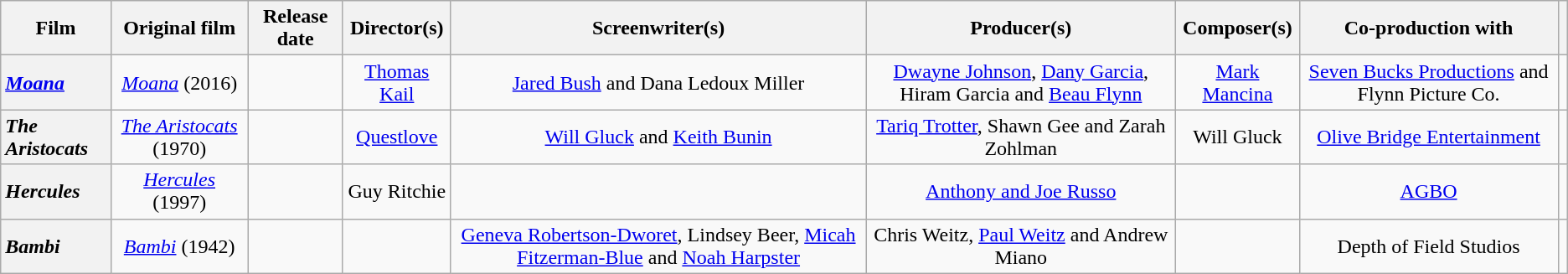<table class="wikitable plainrowheaders sortable" style="text-align: center">
<tr>
<th scope="col">Film</th>
<th scope="col">Original film</th>
<th scope="col">Release date</th>
<th scope="col">Director(s)</th>
<th scope="col">Screenwriter(s)</th>
<th scope="col">Producer(s)</th>
<th scope="col">Composer(s)</th>
<th scope="col">Co-production with</th>
<th scope="col" class=unsortable></th>
</tr>
<tr>
<th scope="row" style="text-align:left"><em><a href='#'>Moana</a></em></th>
<td><em><a href='#'>Moana</a></em> (2016)</td>
<td></td>
<td><a href='#'>Thomas Kail</a></td>
<td><a href='#'>Jared Bush</a> and Dana Ledoux Miller</td>
<td><a href='#'>Dwayne Johnson</a>, <a href='#'>Dany Garcia</a>, Hiram Garcia and <a href='#'>Beau Flynn</a></td>
<td><a href='#'>Mark Mancina</a></td>
<td><a href='#'>Seven Bucks Productions</a> and Flynn Picture Co.</td>
<td></td>
</tr>
<tr>
<th scope="row" style="text-align:left"><em>The Aristocats</em></th>
<td><em><a href='#'>The Aristocats</a></em> (1970)</td>
<td></td>
<td><a href='#'>Questlove</a></td>
<td><a href='#'>Will Gluck</a> and <a href='#'>Keith Bunin</a></td>
<td><a href='#'>Tariq Trotter</a>, Shawn Gee and Zarah Zohlman</td>
<td>Will Gluck</td>
<td><a href='#'>Olive Bridge Entertainment</a></td>
<td></td>
</tr>
<tr>
<th scope="row" style="text-align:left"><em>Hercules</em></th>
<td><em><a href='#'>Hercules</a></em> (1997)</td>
<td></td>
<td>Guy Ritchie</td>
<td></td>
<td><a href='#'>Anthony and Joe Russo</a></td>
<td></td>
<td><a href='#'>AGBO</a></td>
<td></td>
</tr>
<tr>
<th scope="row" style="text-align:left"><em>Bambi</em></th>
<td><em><a href='#'>Bambi</a></em> (1942)</td>
<td></td>
<td></td>
<td><a href='#'>Geneva Robertson-Dworet</a>, Lindsey Beer, <a href='#'>Micah Fitzerman-Blue</a> and <a href='#'>Noah Harpster</a></td>
<td>Chris Weitz, <a href='#'>Paul Weitz</a> and Andrew Miano</td>
<td></td>
<td>Depth of Field Studios</td>
<td></td>
</tr>
</table>
